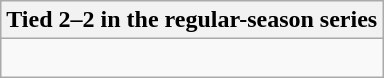<table class="wikitable collapsible collapsed">
<tr>
<th>Tied 2–2 in the regular-season series</th>
</tr>
<tr>
<td><br>


</td>
</tr>
</table>
